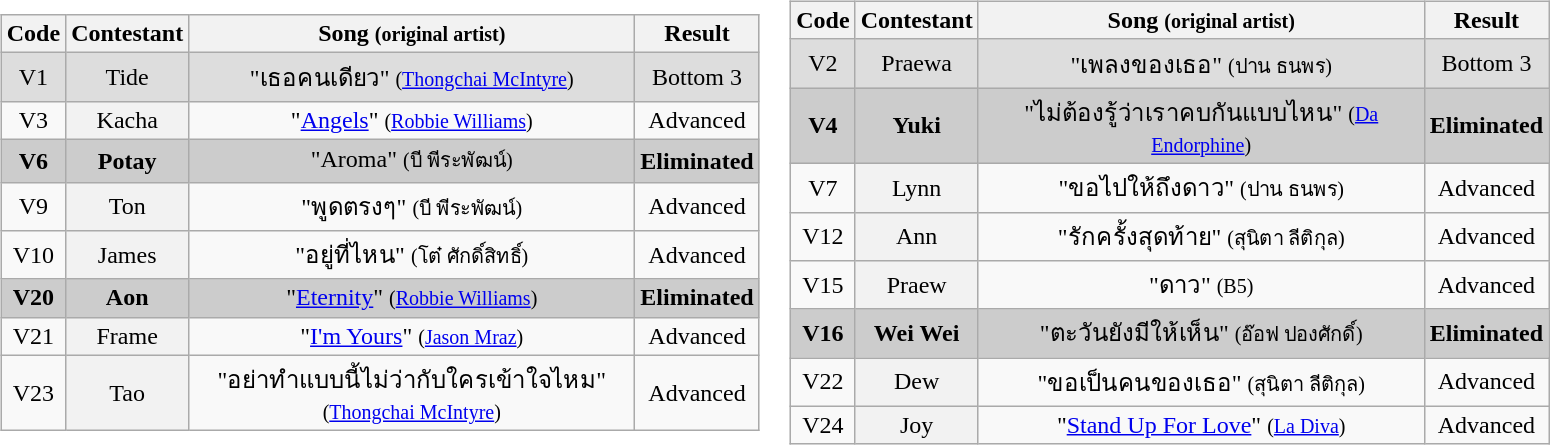<table>
<tr>
<td><br><table class="wikitable" style="text-align:center;">
<tr>
<th scope="col">Code</th>
<th scope="col">Contestant</th>
<th style="width:290px;" scope="col">Song <small>(original artist)</small></th>
<th scope="col">Result</th>
</tr>
<tr style="background:#ddd;">
<td>V1</td>
<th scope="row" style="background-color:#DDDDDD; font-weight:normal;">Tide</th>
<td>"เธอคนเดียว" <small> (<a href='#'>Thongchai McIntyre</a>)</small></td>
<td>Bottom 3</td>
</tr>
<tr>
<td>V3</td>
<th scope="row" style="font-weight:normal;">Kacha</th>
<td>"<a href='#'>Angels</a>" <small>(<a href='#'>Robbie Williams</a>)</small></td>
<td>Advanced</td>
</tr>
<tr style="background:#ccc;">
<td><strong>V6</strong></td>
<th scope="row" style="background-color:#CCCCCC; font-weight:normal;"><strong>Potay</strong></th>
<td>"Aroma" <small>(บี พีระพัฒน์)</small></td>
<td><strong>Eliminated</strong></td>
</tr>
<tr>
<td>V9</td>
<th scope="row" style="font-weight:normal;">Ton</th>
<td>"พูดตรงๆ" <small>(บี พีระพัฒน์)</small></td>
<td>Advanced</td>
</tr>
<tr>
<td>V10</td>
<th scope="row" style="font-weight:normal;">James</th>
<td>"อยู่ที่ไหน" <small>(โต๋ ศักดิ์สิทธิ์)</small></td>
<td>Advanced</td>
</tr>
<tr style="background:#ccc;">
<td><strong>V20</strong></td>
<th scope="row" style="background-color:#CCCCCC; font-weight:normal;"><strong>Aon</strong></th>
<td>"<a href='#'>Eternity</a>" <small>(<a href='#'>Robbie Williams</a>)</small></td>
<td><strong>Eliminated</strong></td>
</tr>
<tr>
<td>V21</td>
<th scope="row" style="font-weight:normal;">Frame</th>
<td>"<a href='#'>I'm Yours</a>" <small>(<a href='#'>Jason Mraz</a>)</small></td>
<td>Advanced</td>
</tr>
<tr>
<td>V23</td>
<th scope="row" style="font-weight:normal;">Tao</th>
<td>"อย่าทำแบบนี้ไม่ว่ากับใครเข้าใจไหม" <small>(<a href='#'>Thongchai McIntyre</a>)</small></td>
<td>Advanced</td>
</tr>
</table>
</td>
<td><br><table class="wikitable" style="text-align:center;">
<tr>
<th scope="col">Code</th>
<th scope="col">Contestant</th>
<th style="width:290px;" scope="col">Song <small>(original artist)</small></th>
<th scope="col">Result</th>
</tr>
<tr style="background:#ddd;">
<td>V2</td>
<th scope="row" style="background-color:#DDDDDD; font-weight:normal;">Praewa</th>
<td>"เพลงของเธอ" <small>(ปาน ธนพร)</small></td>
<td>Bottom 3</td>
</tr>
<tr style="background:#ccc;">
<td><strong>V4</strong></td>
<th scope="row" style="background-color:#CCCCCC; font-weight:normal;"><strong>Yuki</strong></th>
<td>"ไม่ต้องรู้ว่าเราคบกันแบบไหน" <small>(<a href='#'>Da Endorphine</a>)</small></td>
<td><strong>Eliminated</strong></td>
</tr>
<tr>
<td>V7</td>
<th scope="row" style="font-weight:normal;">Lynn</th>
<td>"ขอไปให้ถึงดาว" <small>(ปาน ธนพร)</small></td>
<td>Advanced</td>
</tr>
<tr>
<td>V12</td>
<th scope="row" style="font-weight:normal;">Ann</th>
<td>"รักครั้งสุดท้าย" <small>(สุนิตา ลีติกุล)</small></td>
<td>Advanced</td>
</tr>
<tr>
<td>V15</td>
<th scope="row" style="font-weight:normal;">Praew</th>
<td>"ดาว" <small>(B5)</small></td>
<td>Advanced</td>
</tr>
<tr style="background:#ccc;">
<td><strong>V16</strong></td>
<th scope="row" style="background-color:#CCCCCC; font-weight:normal;"><strong>Wei Wei</strong></th>
<td>"ตะวันยังมีให้เห็น" <small>(อ๊อฟ ปองศักดิ์)</small></td>
<td><strong>Eliminated</strong></td>
</tr>
<tr>
<td>V22</td>
<th scope="row" style="font-weight:normal;">Dew</th>
<td>"ขอเป็นคนของเธอ" <small>(สุนิตา ลีติกุล)</small></td>
<td>Advanced</td>
</tr>
<tr>
<td>V24</td>
<th scope="row" style="font-weight:normal;">Joy</th>
<td>"<a href='#'>Stand Up For Love</a>" <small>(<a href='#'>La Diva</a>)</small></td>
<td>Advanced</td>
</tr>
</table>
</td>
</tr>
</table>
